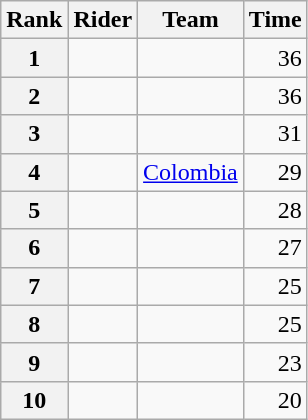<table class="wikitable" margin-bottom:0;">
<tr>
<th scope="col">Rank</th>
<th scope="col">Rider</th>
<th scope="col">Team</th>
<th scope="col">Time</th>
</tr>
<tr>
<th scope="row">1</th>
<td> </td>
<td></td>
<td align="right">36</td>
</tr>
<tr>
<th scope="row">2</th>
<td> </td>
<td></td>
<td align="right">36</td>
</tr>
<tr>
<th scope="row">3</th>
<td></td>
<td></td>
<td align="right">31</td>
</tr>
<tr>
<th scope="row">4</th>
<td></td>
<td><a href='#'>Colombia</a></td>
<td align="right">29</td>
</tr>
<tr>
<th scope="row">5</th>
<td></td>
<td></td>
<td align="right">28</td>
</tr>
<tr>
<th scope="row">6</th>
<td></td>
<td></td>
<td align="right">27</td>
</tr>
<tr>
<th scope="row">7</th>
<td></td>
<td></td>
<td align="right">25</td>
</tr>
<tr>
<th scope="row">8</th>
<td></td>
<td></td>
<td align="right">25</td>
</tr>
<tr>
<th scope="row">9</th>
<td> </td>
<td></td>
<td align="right">23</td>
</tr>
<tr>
<th scope="row">10</th>
<td></td>
<td></td>
<td align="right">20</td>
</tr>
</table>
